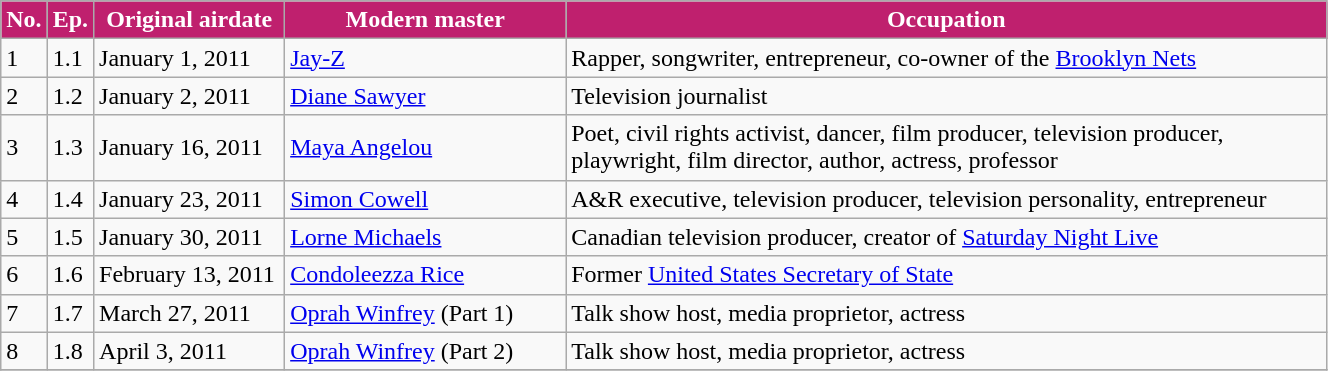<table class="wikitable">
<tr style="color:white">
<th style="background:#bf206e; width:20px;">No.</th>
<th style="background:#bf206e; width:20px;">Ep.</th>
<th style="background:#bf206e; width:120px;">Original airdate</th>
<th style="background:#bf206e; width:180px;">Modern master</th>
<th style="background:#bf206e; width:500px;">Occupation</th>
</tr>
<tr>
<td>1</td>
<td>1.1</td>
<td>January 1, 2011</td>
<td><a href='#'>Jay-Z</a></td>
<td>Rapper, songwriter, entrepreneur, co-owner of the <a href='#'>Brooklyn Nets</a></td>
</tr>
<tr>
<td>2</td>
<td>1.2</td>
<td>January 2, 2011</td>
<td><a href='#'>Diane Sawyer</a></td>
<td>Television journalist</td>
</tr>
<tr>
<td>3</td>
<td>1.3</td>
<td>January 16, 2011</td>
<td><a href='#'>Maya Angelou</a></td>
<td>Poet, civil rights activist, dancer, film producer, television producer, playwright, film director, author, actress, professor</td>
</tr>
<tr>
<td>4</td>
<td>1.4</td>
<td>January 23, 2011</td>
<td><a href='#'>Simon Cowell</a></td>
<td>A&R executive, television producer, television personality, entrepreneur</td>
</tr>
<tr>
<td>5</td>
<td>1.5</td>
<td>January 30, 2011</td>
<td><a href='#'>Lorne Michaels</a></td>
<td>Canadian television producer, creator of <a href='#'>Saturday Night Live</a></td>
</tr>
<tr>
<td>6</td>
<td>1.6</td>
<td>February 13, 2011</td>
<td><a href='#'>Condoleezza Rice</a></td>
<td>Former <a href='#'>United States Secretary of State</a></td>
</tr>
<tr>
<td>7</td>
<td>1.7</td>
<td>March 27, 2011</td>
<td><a href='#'>Oprah Winfrey</a> (Part 1)</td>
<td>Talk show host, media proprietor, actress</td>
</tr>
<tr>
<td>8</td>
<td>1.8</td>
<td>April 3, 2011</td>
<td><a href='#'>Oprah Winfrey</a> (Part 2)</td>
<td>Talk show host, media proprietor, actress</td>
</tr>
<tr>
</tr>
</table>
